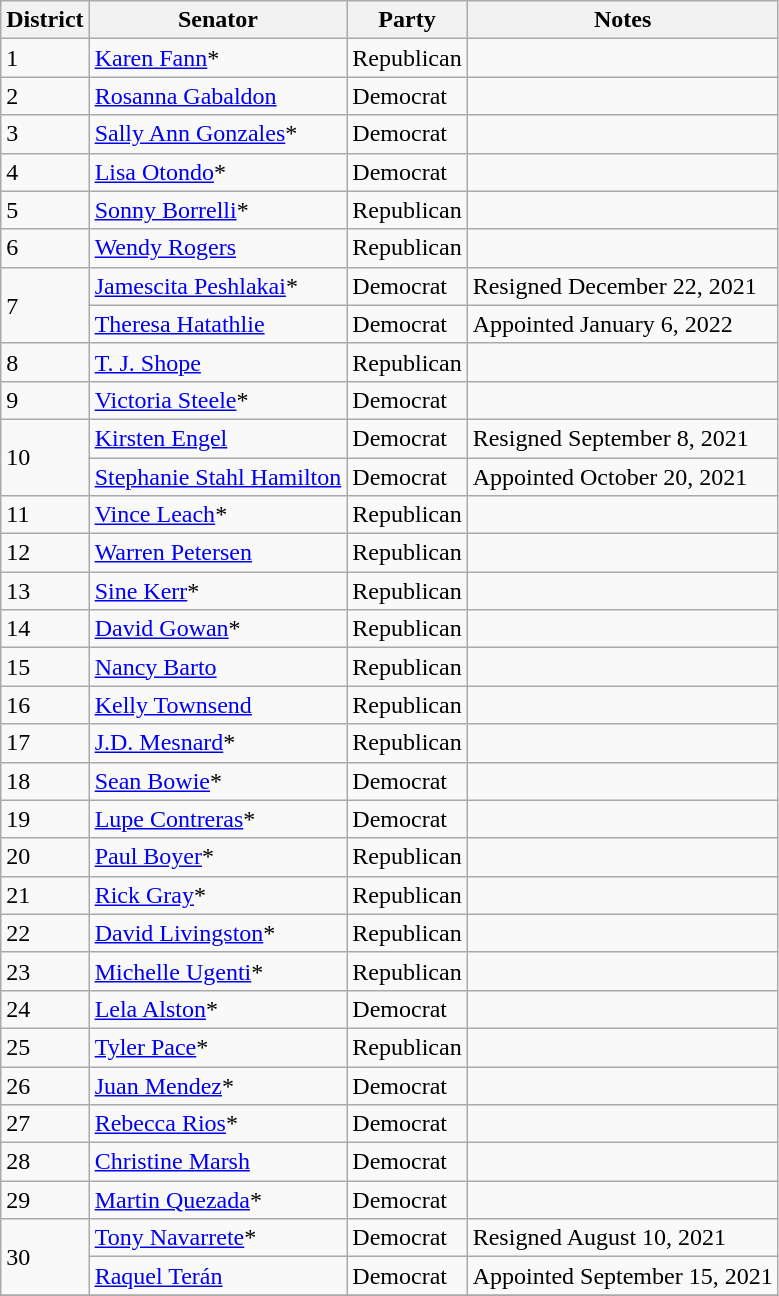<table class=wikitable>
<tr>
<th>District</th>
<th>Senator</th>
<th>Party</th>
<th>Notes</th>
</tr>
<tr>
<td>1</td>
<td><a href='#'>Karen Fann</a>*</td>
<td>Republican</td>
<td></td>
</tr>
<tr>
<td>2</td>
<td><a href='#'>Rosanna Gabaldon</a></td>
<td>Democrat</td>
<td></td>
</tr>
<tr>
<td>3</td>
<td><a href='#'>Sally Ann Gonzales</a>*</td>
<td>Democrat</td>
<td></td>
</tr>
<tr>
<td>4</td>
<td><a href='#'>Lisa Otondo</a>*</td>
<td>Democrat</td>
<td></td>
</tr>
<tr>
<td>5</td>
<td><a href='#'>Sonny Borrelli</a>*</td>
<td>Republican</td>
<td></td>
</tr>
<tr>
<td>6</td>
<td><a href='#'>Wendy Rogers</a></td>
<td>Republican</td>
<td></td>
</tr>
<tr>
<td rowspan="2">7</td>
<td><a href='#'>Jamescita Peshlakai</a>*</td>
<td>Democrat</td>
<td>Resigned December 22, 2021</td>
</tr>
<tr>
<td><a href='#'>Theresa Hatathlie</a></td>
<td>Democrat</td>
<td>Appointed January 6, 2022</td>
</tr>
<tr>
<td>8</td>
<td><a href='#'>T. J. Shope</a></td>
<td>Republican</td>
<td></td>
</tr>
<tr>
<td>9</td>
<td><a href='#'>Victoria Steele</a>*</td>
<td>Democrat</td>
<td></td>
</tr>
<tr>
<td rowspan="2">10</td>
<td><a href='#'>Kirsten Engel</a></td>
<td>Democrat</td>
<td>Resigned September 8, 2021</td>
</tr>
<tr>
<td><a href='#'>Stephanie Stahl Hamilton</a></td>
<td>Democrat</td>
<td>Appointed October 20, 2021</td>
</tr>
<tr>
<td>11</td>
<td><a href='#'>Vince Leach</a>*</td>
<td>Republican</td>
<td></td>
</tr>
<tr>
<td>12</td>
<td><a href='#'>Warren Petersen</a></td>
<td>Republican</td>
<td></td>
</tr>
<tr>
<td>13</td>
<td><a href='#'>Sine Kerr</a>*</td>
<td>Republican</td>
<td></td>
</tr>
<tr>
<td>14</td>
<td><a href='#'>David Gowan</a>*</td>
<td>Republican</td>
<td></td>
</tr>
<tr>
<td>15</td>
<td><a href='#'>Nancy Barto</a></td>
<td>Republican</td>
<td></td>
</tr>
<tr>
<td>16</td>
<td><a href='#'>Kelly Townsend</a></td>
<td>Republican</td>
<td></td>
</tr>
<tr>
<td>17</td>
<td><a href='#'>J.D. Mesnard</a>*</td>
<td>Republican</td>
<td></td>
</tr>
<tr>
<td>18</td>
<td><a href='#'>Sean Bowie</a>*</td>
<td>Democrat</td>
<td></td>
</tr>
<tr>
<td>19</td>
<td><a href='#'>Lupe Contreras</a>*</td>
<td>Democrat</td>
<td></td>
</tr>
<tr>
<td>20</td>
<td><a href='#'>Paul Boyer</a>*</td>
<td>Republican</td>
<td></td>
</tr>
<tr>
<td>21</td>
<td><a href='#'>Rick Gray</a>*</td>
<td>Republican</td>
<td></td>
</tr>
<tr>
<td>22</td>
<td><a href='#'>David Livingston</a>*</td>
<td>Republican</td>
<td></td>
</tr>
<tr>
<td>23</td>
<td><a href='#'>Michelle Ugenti</a>*</td>
<td>Republican</td>
<td></td>
</tr>
<tr>
<td>24</td>
<td><a href='#'>Lela Alston</a>*</td>
<td>Democrat</td>
<td></td>
</tr>
<tr>
<td>25</td>
<td><a href='#'>Tyler Pace</a>*</td>
<td>Republican</td>
<td></td>
</tr>
<tr>
<td>26</td>
<td><a href='#'>Juan Mendez</a>*</td>
<td>Democrat</td>
<td></td>
</tr>
<tr>
<td>27</td>
<td><a href='#'>Rebecca Rios</a>*</td>
<td>Democrat</td>
<td></td>
</tr>
<tr>
<td>28</td>
<td><a href='#'>Christine Marsh</a></td>
<td>Democrat</td>
<td></td>
</tr>
<tr>
<td>29</td>
<td><a href='#'>Martin Quezada</a>*</td>
<td>Democrat</td>
<td></td>
</tr>
<tr>
<td rowspan="2">30</td>
<td><a href='#'>Tony Navarrete</a>*</td>
<td>Democrat</td>
<td>Resigned August 10, 2021</td>
</tr>
<tr>
<td><a href='#'>Raquel Terán</a></td>
<td>Democrat</td>
<td>Appointed September 15, 2021</td>
</tr>
<tr>
</tr>
</table>
